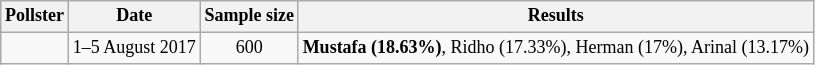<table class="wikitable sortable" style="text-align: center; font-size: 75%;">
<tr>
<th>Pollster</th>
<th>Date</th>
<th>Sample size</th>
<th>Results</th>
</tr>
<tr>
<td></td>
<td>1–5 August 2017</td>
<td>600</td>
<td><strong>Mustafa (18.63%)</strong>, Ridho (17.33%), Herman (17%), Arinal (13.17%)</td>
</tr>
</table>
